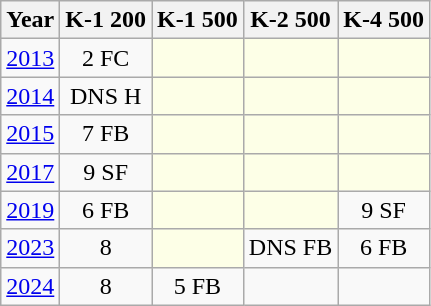<table class="wikitable" style="text-align:center;">
<tr>
<th>Year</th>
<th>K-1 200</th>
<th>K-1 500</th>
<th>K-2 500</th>
<th>K-4 500</th>
</tr>
<tr>
<td><a href='#'>2013</a></td>
<td>2 FC</td>
<td style="background:#fdffe7"></td>
<td style="background:#fdffe7"></td>
<td style="background:#fdffe7"></td>
</tr>
<tr>
<td><a href='#'>2014</a></td>
<td>DNS H</td>
<td style="background:#fdffe7"></td>
<td style="background:#fdffe7"></td>
<td style="background:#fdffe7"></td>
</tr>
<tr>
<td><a href='#'>2015</a></td>
<td>7 FB</td>
<td style="background:#fdffe7"></td>
<td style="background:#fdffe7"></td>
<td style="background:#fdffe7"></td>
</tr>
<tr>
<td><a href='#'>2017</a></td>
<td>9 SF</td>
<td style="background:#fdffe7"></td>
<td style="background:#fdffe7"></td>
<td style="background:#fdffe7"></td>
</tr>
<tr>
<td><a href='#'>2019</a></td>
<td>6 FB</td>
<td style="background:#fdffe7"></td>
<td style="background:#fdffe7"></td>
<td>9 SF</td>
</tr>
<tr>
<td><a href='#'>2023</a></td>
<td>8</td>
<td style="background:#fdffe7"></td>
<td>DNS FB</td>
<td>6 FB</td>
</tr>
<tr>
<td><a href='#'>2024</a></td>
<td>8</td>
<td>5 FB</td>
<td></td>
<td></td>
</tr>
</table>
